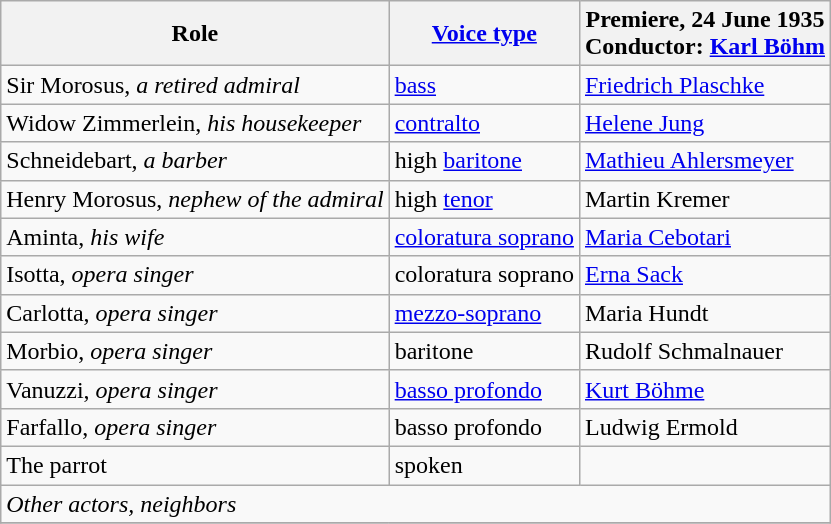<table class="wikitable">
<tr>
<th>Role</th>
<th><a href='#'>Voice type</a></th>
<th>Premiere, 24 June 1935<br>Conductor: <a href='#'>Karl Böhm</a></th>
</tr>
<tr>
<td>Sir Morosus, <em>a retired admiral</em></td>
<td><a href='#'>bass</a></td>
<td><a href='#'>Friedrich Plaschke</a></td>
</tr>
<tr>
<td>Widow Zimmerlein, <em>his housekeeper</em></td>
<td><a href='#'>contralto</a></td>
<td><a href='#'>Helene Jung</a></td>
</tr>
<tr>
<td>Schneidebart, <em>a barber</em></td>
<td>high <a href='#'>baritone</a></td>
<td><a href='#'>Mathieu Ahlersmeyer</a></td>
</tr>
<tr>
<td>Henry Morosus, <em>nephew of the admiral</em></td>
<td>high <a href='#'>tenor</a></td>
<td>Martin Kremer</td>
</tr>
<tr>
<td>Aminta, <em>his wife</em></td>
<td><a href='#'>coloratura soprano</a></td>
<td><a href='#'>Maria Cebotari</a></td>
</tr>
<tr>
<td>Isotta, <em>opera singer</em></td>
<td>coloratura soprano</td>
<td><a href='#'>Erna Sack</a></td>
</tr>
<tr>
<td>Carlotta, <em>opera singer</em></td>
<td><a href='#'>mezzo-soprano</a></td>
<td>Maria Hundt</td>
</tr>
<tr>
<td>Morbio, <em>opera singer</em></td>
<td>baritone</td>
<td>Rudolf Schmalnauer</td>
</tr>
<tr>
<td>Vanuzzi, <em>opera singer</em></td>
<td><a href='#'>basso profondo</a></td>
<td><a href='#'>Kurt Böhme</a></td>
</tr>
<tr>
<td>Farfallo, <em>opera singer</em></td>
<td>basso profondo</td>
<td>Ludwig Ermold</td>
</tr>
<tr>
<td>The parrot</td>
<td>spoken</td>
<td></td>
</tr>
<tr>
<td colspan="3"><em>Other actors, neighbors</em></td>
</tr>
<tr>
</tr>
</table>
